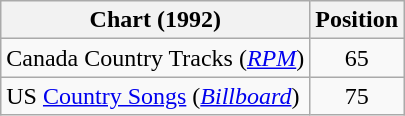<table class="wikitable sortable">
<tr>
<th scope="col">Chart (1992)</th>
<th scope="col">Position</th>
</tr>
<tr>
<td>Canada Country Tracks (<em><a href='#'>RPM</a></em>)</td>
<td align="center">65</td>
</tr>
<tr>
<td>US <a href='#'>Country Songs</a> (<em><a href='#'>Billboard</a></em>)</td>
<td align="center">75</td>
</tr>
</table>
